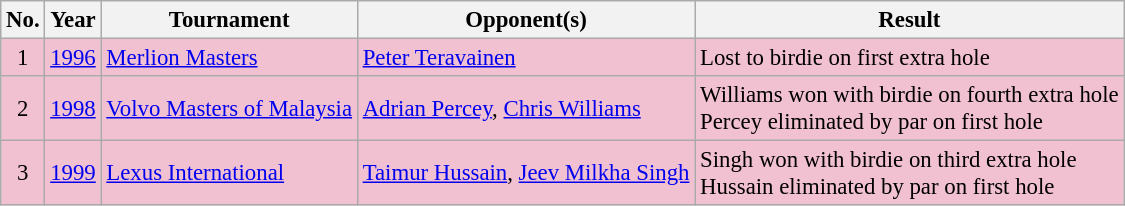<table class="wikitable" style="font-size:95%;">
<tr>
<th>No.</th>
<th>Year</th>
<th>Tournament</th>
<th>Opponent(s)</th>
<th>Result</th>
</tr>
<tr style="background:#F2C1D1;">
<td align=center>1</td>
<td><a href='#'>1996</a></td>
<td><a href='#'>Merlion Masters</a></td>
<td> <a href='#'>Peter Teravainen</a></td>
<td>Lost to birdie on first extra hole</td>
</tr>
<tr style="background:#F2C1D1;">
<td align=center>2</td>
<td><a href='#'>1998</a></td>
<td><a href='#'>Volvo Masters of Malaysia</a></td>
<td> <a href='#'>Adrian Percey</a>,  <a href='#'>Chris Williams</a></td>
<td>Williams won with birdie on fourth extra hole<br>Percey eliminated by par on first hole</td>
</tr>
<tr style="background:#F2C1D1;">
<td align=center>3</td>
<td><a href='#'>1999</a></td>
<td><a href='#'>Lexus International</a></td>
<td> <a href='#'>Taimur Hussain</a>,  <a href='#'>Jeev Milkha Singh</a></td>
<td>Singh won with birdie on third extra hole<br>Hussain eliminated by par on first hole</td>
</tr>
</table>
